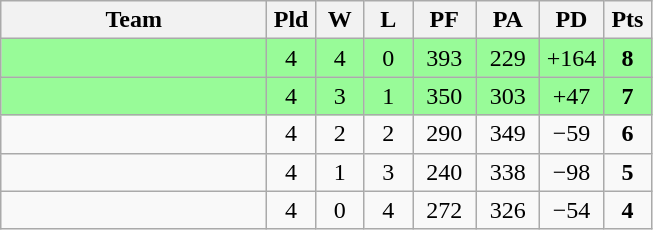<table class="wikitable" style="text-align:center;">
<tr>
<th width=170>Team</th>
<th width=25>Pld</th>
<th width=25>W</th>
<th width=25>L</th>
<th width=35>PF</th>
<th width=35>PA</th>
<th width=35>PD</th>
<th width=25>Pts</th>
</tr>
<tr bgcolor="#98fb98">
<td align="left"></td>
<td>4</td>
<td>4</td>
<td>0</td>
<td>393</td>
<td>229</td>
<td>+164</td>
<td><strong>8</strong></td>
</tr>
<tr bgcolor="#98fb98">
<td align="left"></td>
<td>4</td>
<td>3</td>
<td>1</td>
<td>350</td>
<td>303</td>
<td>+47</td>
<td><strong>7</strong></td>
</tr>
<tr>
<td align="left"></td>
<td>4</td>
<td>2</td>
<td>2</td>
<td>290</td>
<td>349</td>
<td>−59</td>
<td><strong>6</strong></td>
</tr>
<tr>
<td align="left"></td>
<td>4</td>
<td>1</td>
<td>3</td>
<td>240</td>
<td>338</td>
<td>−98</td>
<td><strong>5</strong></td>
</tr>
<tr>
<td align="left"></td>
<td>4</td>
<td>0</td>
<td>4</td>
<td>272</td>
<td>326</td>
<td>−54</td>
<td><strong>4</strong></td>
</tr>
</table>
